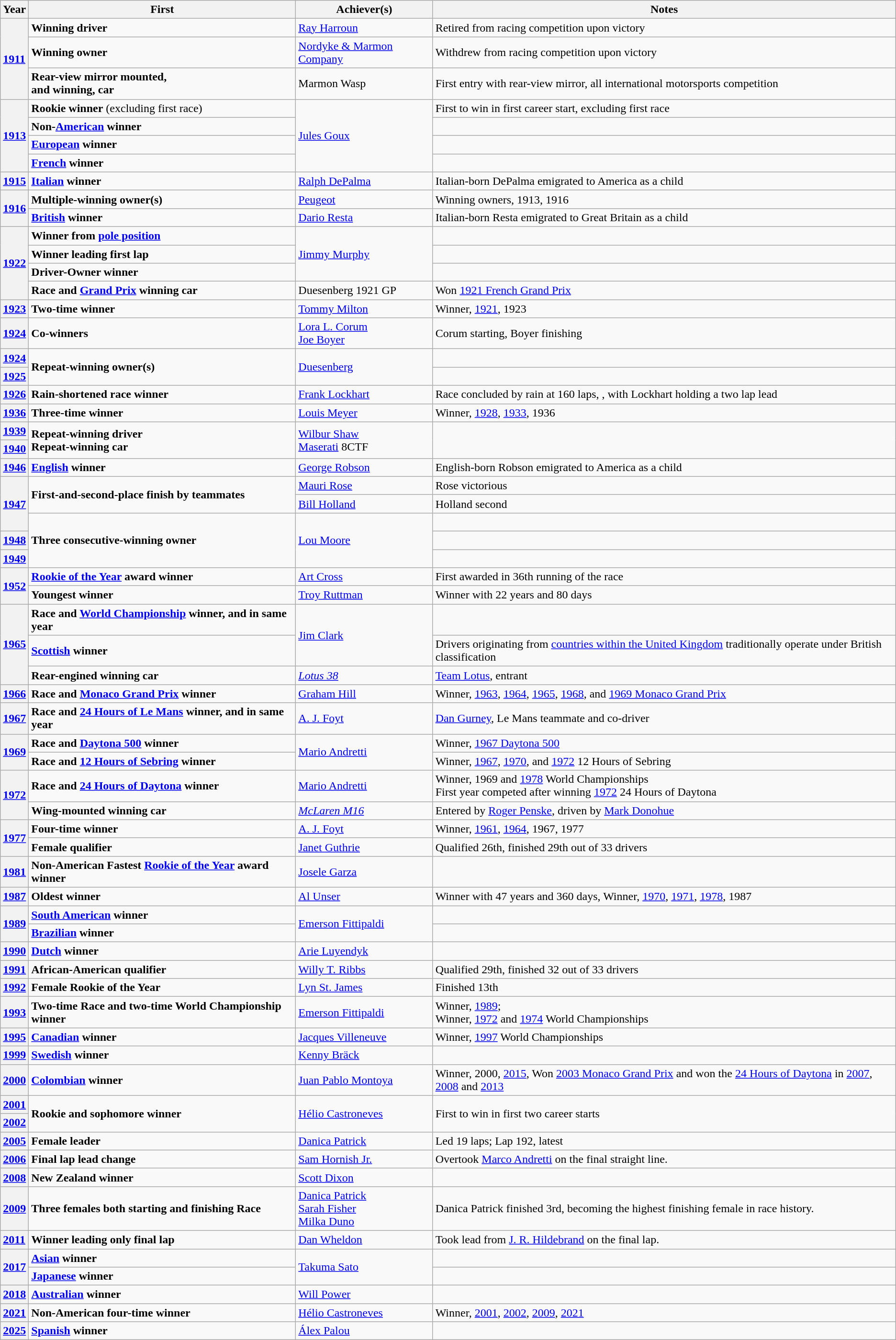<table class="wikitable">
<tr>
<th>Year</th>
<th>First</th>
<th>Achiever(s)</th>
<th>Notes</th>
</tr>
<tr>
<td style="background:#F2F2F2;" style="text-align:center" rowspan="3"><strong><a href='#'>1911</a></strong></td>
<td><strong>Winning driver</strong></td>
<td> <a href='#'>Ray Harroun</a></td>
<td>Retired from racing competition upon victory</td>
</tr>
<tr>
<td><strong>Winning owner</strong></td>
<td> <a href='#'>Nordyke & Marmon Company</a></td>
<td>Withdrew from racing competition upon victory</td>
</tr>
<tr>
<td><strong>Rear-view mirror mounted,<br>and winning, car</strong></td>
<td> Marmon Wasp</td>
<td>First entry with rear-view mirror, all international motorsports competition</td>
</tr>
<tr>
<td style="background:#F2F2F2;" style="text-align:center" rowspan="4"><strong><a href='#'>1913</a></strong></td>
<td><strong>Rookie winner</strong> (excluding first race)</td>
<td rowspan="4"> <a href='#'>Jules Goux</a></td>
<td>First to win in first career start, excluding first race</td>
</tr>
<tr>
<td><strong>Non-<a href='#'>American</a> winner</strong></td>
<td> </td>
</tr>
<tr>
<td><strong><a href='#'>European</a> winner</strong></td>
<td> </td>
</tr>
<tr>
<td><strong> <a href='#'>French</a> winner</strong></td>
<td> </td>
</tr>
<tr>
<td style="background:#F2F2F2;"><strong><a href='#'>1915</a></strong></td>
<td> <strong><a href='#'>Italian</a> winner</strong></td>
<td> <a href='#'>Ralph DePalma</a></td>
<td>Italian-born DePalma emigrated to America as a child</td>
</tr>
<tr>
<td style="background:#F2F2F2;" style="text-align:center" rowspan="2"><strong><a href='#'>1916</a></strong></td>
<td><strong>Multiple-winning owner(s)</strong></td>
<td> <a href='#'>Peugeot</a></td>
<td>Winning owners, 1913, 1916</td>
</tr>
<tr>
<td> <strong><a href='#'>British</a> winner</strong></td>
<td> <a href='#'>Dario Resta</a></td>
<td>Italian-born Resta emigrated to Great Britain as a child</td>
</tr>
<tr>
<td style="background:#F2F2F2;" style="text-align:center" rowspan="4"><strong><a href='#'>1922</a></strong></td>
<td><strong>Winner from <a href='#'>pole position</a></strong></td>
<td rowspan="3"> <a href='#'>Jimmy Murphy</a></td>
<td> </td>
</tr>
<tr>
<td><strong>Winner leading first lap</strong></td>
<td> </td>
</tr>
<tr>
<td><strong>Driver-Owner winner</strong></td>
<td> </td>
</tr>
<tr>
<td><strong>Race and <a href='#'>Grand Prix</a> winning car</strong></td>
<td> Duesenberg 1921 GP</td>
<td>Won <a href='#'>1921 French Grand Prix</a></td>
</tr>
<tr>
<td style="background:#F2F2F2;"><strong><a href='#'>1923</a></strong></td>
<td><strong>Two-time winner</strong></td>
<td> <a href='#'>Tommy Milton</a></td>
<td>Winner, <a href='#'>1921</a>, 1923</td>
</tr>
<tr>
<td style="background:#F2F2F2;"><strong><a href='#'>1924</a></strong></td>
<td><strong>Co-winners</strong></td>
<td> <a href='#'>Lora L. Corum</a><br> <a href='#'>Joe Boyer</a></td>
<td>Corum starting, Boyer finishing</td>
</tr>
<tr>
<td style="background:#F2F2F2;"><strong><a href='#'>1924</a></strong></td>
<td rowspan="2"><strong>Repeat-winning owner(s)</strong></td>
<td rowspan="2"> <a href='#'>Duesenberg</a></td>
<td> </td>
</tr>
<tr>
<td style="background:#F2F2F2;"><strong><a href='#'>1925</a></strong></td>
<td> </td>
</tr>
<tr>
<td style="background:#F2F2F2;"><strong><a href='#'>1926</a></strong></td>
<td><strong>Rain-shortened race winner</strong></td>
<td> <a href='#'>Frank Lockhart</a></td>
<td>Race concluded by rain at 160 laps, , with Lockhart holding a two lap lead</td>
</tr>
<tr>
<td style="background:#F2F2F2;"><strong><a href='#'>1936</a></strong></td>
<td><strong>Three-time winner</strong></td>
<td> <a href='#'>Louis Meyer</a></td>
<td>Winner, <a href='#'>1928</a>, <a href='#'>1933</a>, 1936</td>
</tr>
<tr>
<td style="background:#F2F2F2;"><strong><a href='#'>1939</a></strong></td>
<td rowspan="2"><strong>Repeat-winning driver</strong><br><strong>Repeat-winning car</strong></td>
<td rowspan="2"> <a href='#'>Wilbur Shaw</a><br> <a href='#'>Maserati</a> 8CTF</td>
<td rowspan="2"> </td>
</tr>
<tr>
<td style="background:#F2F2F2;"><strong><a href='#'>1940</a></strong></td>
</tr>
<tr>
<td style="background:#F2F2F2;"><strong><a href='#'>1946</a></strong></td>
<td> <strong><a href='#'>English</a> winner</strong></td>
<td> <a href='#'>George Robson</a></td>
<td>English-born Robson emigrated to America as a child</td>
</tr>
<tr>
<td style="background:#F2F2F2;" rowspan="3"><strong><a href='#'>1947</a></strong></td>
<td rowspan="2"><strong>First-and-second-place finish by teammates</strong></td>
<td> <a href='#'>Mauri Rose</a></td>
<td>Rose victorious</td>
</tr>
<tr>
<td> <a href='#'>Bill Holland</a></td>
<td>Holland second</td>
</tr>
<tr>
<td rowspan="3"><strong>Three consecutive-winning owner</strong></td>
<td rowspan="3"> <a href='#'>Lou Moore</a></td>
<td> </td>
</tr>
<tr>
<td style="background:#F2F2F2;"><strong><a href='#'>1948</a></strong></td>
<td> </td>
</tr>
<tr>
<td style="background:#F2F2F2;"><strong><a href='#'>1949</a></strong></td>
<td> </td>
</tr>
<tr>
<td style="background:#F2F2F2;" rowspan="2"><strong><a href='#'>1952</a></strong></td>
<td><strong><a href='#'>Rookie of the Year</a> award winner</strong></td>
<td> <a href='#'>Art Cross</a></td>
<td>First awarded in 36th running of the race</td>
</tr>
<tr>
<td><strong>Youngest winner</strong></td>
<td> <a href='#'>Troy Ruttman</a></td>
<td>Winner with 22 years and 80 days</td>
</tr>
<tr>
<td style="background:#F2F2F2;" style="text-align:center" rowspan="3"><strong><a href='#'>1965</a></strong></td>
<td><strong>Race and <a href='#'>World Championship</a> winner, and in same year</strong></td>
<td rowspan="2"> <a href='#'>Jim Clark</a></td>
<td> </td>
</tr>
<tr>
<td> <strong><a href='#'>Scottish</a> winner</strong></td>
<td>Drivers originating from <a href='#'>countries within the United Kingdom</a> traditionally operate under British classification</td>
</tr>
<tr>
<td><strong>Rear-engined winning car</strong></td>
<td> <em><a href='#'>Lotus 38</a></em></td>
<td> <a href='#'>Team Lotus</a>, entrant</td>
</tr>
<tr>
<td style="background:#F2F2F2;"><strong><a href='#'>1966</a></strong></td>
<td><strong>Race and <a href='#'>Monaco Grand Prix</a> winner</strong></td>
<td> <a href='#'>Graham Hill</a></td>
<td>Winner, <a href='#'>1963</a>, <a href='#'>1964</a>, <a href='#'>1965</a>, <a href='#'>1968</a>, and <a href='#'>1969 Monaco Grand Prix</a></td>
</tr>
<tr>
<td style="background:#F2F2F2;"><strong><a href='#'>1967</a></strong></td>
<td><strong>Race and <a href='#'>24 Hours of Le Mans</a> winner, and in same year</strong></td>
<td> <a href='#'>A. J. Foyt</a></td>
<td> <a href='#'>Dan Gurney</a>, Le Mans teammate and co-driver</td>
</tr>
<tr>
<td style="background:#F2F2F2;" style="text-align:center" rowspan="2"><strong><a href='#'>1969</a></strong></td>
<td><strong>Race and <a href='#'>Daytona 500</a> winner</strong></td>
<td rowspan="2"> <a href='#'>Mario Andretti</a></td>
<td>Winner, <a href='#'>1967 Daytona 500</a></td>
</tr>
<tr>
<td><strong>Race and <a href='#'>12 Hours of Sebring</a> winner</strong></td>
<td>Winner, <a href='#'>1967</a>, <a href='#'>1970</a>, and <a href='#'>1972</a> 12 Hours of Sebring</td>
</tr>
<tr>
<td style="background:#F2F2F2;" style="text-align:center" rowspan="2"><strong><a href='#'>1972</a></strong></td>
<td><strong>Race and <a href='#'>24 Hours of Daytona</a> winner</strong></td>
<td> <a href='#'>Mario Andretti</a></td>
<td>Winner, 1969 and <a href='#'>1978</a> World Championships<br>First year competed after winning <a href='#'>1972</a> 24 Hours of Daytona</td>
</tr>
<tr>
<td><strong>Wing-mounted winning car</strong></td>
<td> <em><a href='#'>McLaren M16</a></em></td>
<td>Entered by  <a href='#'>Roger Penske</a>, driven by  <a href='#'>Mark Donohue</a></td>
</tr>
<tr>
<td style="background:#F2F2F2;" style="text-align:center" rowspan="2"><strong><a href='#'>1977</a></strong></td>
<td><strong>Four-time winner</strong></td>
<td> <a href='#'>A. J. Foyt</a></td>
<td>Winner, <a href='#'>1961</a>, <a href='#'>1964</a>, 1967, 1977</td>
</tr>
<tr>
<td><strong>Female qualifier</strong></td>
<td> <a href='#'>Janet Guthrie</a></td>
<td>Qualified 26th, finished 29th out of 33 drivers</td>
</tr>
<tr>
<td style="background:#F2F2F2;"><strong><a href='#'>1981</a></strong></td>
<td><strong>Non-American</strong> <strong>Fastest <a href='#'>Rookie of the Year</a> award winner</strong></td>
<td>  <a href='#'>Josele Garza</a></td>
<td> </td>
</tr>
<tr>
<td style="background:#F2F2F2;"><strong><a href='#'>1987</a></strong></td>
<td><strong>Oldest winner</strong></td>
<td> <a href='#'>Al Unser</a></td>
<td>Winner with 47 years and 360 days, Winner, <a href='#'>1970</a>, <a href='#'>1971</a>, <a href='#'>1978</a>, 1987</td>
</tr>
<tr>
<td style="background:#F2F2F2;" style="text-align:center" rowspan="2"><strong><a href='#'>1989</a></strong></td>
<td><strong><a href='#'>South American</a> winner</strong></td>
<td rowspan="2"> <a href='#'>Emerson Fittipaldi</a></td>
<td> </td>
</tr>
<tr>
<td> <strong><a href='#'>Brazilian</a> winner</strong></td>
<td> </td>
</tr>
<tr>
<td style="background:#F2F2F2;"><strong><a href='#'>1990</a></strong></td>
<td> <strong><a href='#'>Dutch</a> winner</strong></td>
<td> <a href='#'>Arie Luyendyk</a></td>
<td> </td>
</tr>
<tr>
<td style="background:#F2F2F2;"><strong><a href='#'>1991</a></strong></td>
<td><strong>African-American qualifier</strong></td>
<td> <a href='#'>Willy T. Ribbs</a></td>
<td>Qualified 29th, finished 32 out of 33 drivers</td>
</tr>
<tr>
<td style="background:#F2F2F2;"><strong><a href='#'>1992</a></strong></td>
<td><strong>Female Rookie of the Year</strong></td>
<td> <a href='#'>Lyn St. James</a></td>
<td>Finished 13th</td>
</tr>
<tr>
<td style="background:#F2F2F2;"><strong><a href='#'>1993</a></strong></td>
<td><strong>Two-time Race and two-time World Championship winner</strong></td>
<td> <a href='#'>Emerson Fittipaldi</a></td>
<td>Winner, <a href='#'>1989</a>;<br>Winner, <a href='#'>1972</a> and <a href='#'>1974</a> World Championships</td>
</tr>
<tr>
<td style="background:#F2F2F2;"><strong><a href='#'>1995</a></strong></td>
<td> <strong><a href='#'>Canadian</a> winner</strong></td>
<td> <a href='#'>Jacques Villeneuve</a></td>
<td>Winner, <a href='#'>1997</a> World Championships</td>
</tr>
<tr>
<td style="background:#F2F2F2;"><strong><a href='#'>1999</a></strong></td>
<td> <strong><a href='#'>Swedish</a> winner</strong></td>
<td> <a href='#'>Kenny Bräck</a></td>
<td> </td>
</tr>
<tr>
<td style="background:#F2F2F2;"><strong><a href='#'>2000</a></strong></td>
<td> <strong><a href='#'>Colombian</a> winner</strong></td>
<td> <a href='#'>Juan Pablo Montoya</a></td>
<td>Winner, 2000, <a href='#'>2015</a>, Won <a href='#'>2003 Monaco Grand Prix</a> and won the <a href='#'>24 Hours of Daytona</a> in <a href='#'>2007</a>, <a href='#'>2008</a> and <a href='#'>2013</a></td>
</tr>
<tr>
<td style="background:#F2F2F2;"><strong><a href='#'>2001</a></strong></td>
<td rowspan="2"><strong>Rookie and sophomore winner</strong></td>
<td rowspan="2"> <a href='#'>Hélio Castroneves</a></td>
<td rowspan="2">First to win in first two career starts</td>
</tr>
<tr>
<td style="background:#F2F2F2;"><strong><a href='#'>2002</a></strong></td>
</tr>
<tr>
<td style="background:#F2F2F2;"><strong><a href='#'>2005</a></strong></td>
<td><strong>Female leader</strong></td>
<td> <a href='#'>Danica Patrick</a></td>
<td>Led 19 laps; Lap 192, latest</td>
</tr>
<tr>
<td style="background:#F2F2F2;"><strong><a href='#'>2006</a></strong></td>
<td><strong>Final lap lead change</strong></td>
<td> <a href='#'>Sam Hornish Jr.</a></td>
<td>Overtook  <a href='#'>Marco Andretti</a> on the final straight line.</td>
</tr>
<tr>
<td style="background:#F2F2F2;"><strong><a href='#'>2008</a></strong></td>
<td> <strong>New Zealand winner</strong></td>
<td> <a href='#'>Scott Dixon</a></td>
<td></td>
</tr>
<tr>
<td style="background:#F2F2F2;"><strong><a href='#'>2009</a></strong></td>
<td><strong>Three females both starting and finishing Race</strong></td>
<td> <a href='#'>Danica Patrick</a><br> <a href='#'>Sarah Fisher</a><br> <a href='#'>Milka Duno</a></td>
<td>Danica Patrick finished 3rd, becoming the highest finishing female in race history.</td>
</tr>
<tr>
<td style="background:#F2F2F2;"><strong><a href='#'>2011</a></strong></td>
<td><strong>Winner leading only final lap</strong></td>
<td> <a href='#'>Dan Wheldon</a></td>
<td>Took lead from  <a href='#'>J. R. Hildebrand</a> on the final lap.</td>
</tr>
<tr>
<td style="background:#F2F2F2;" style="text-align:center" rowspan="2"><strong><a href='#'>2017</a></strong></td>
<td><strong><a href='#'>Asian</a> winner</strong></td>
<td rowspan="2"> <a href='#'>Takuma Sato</a></td>
<td> </td>
</tr>
<tr>
<td> <strong><a href='#'>Japanese</a> winner</strong></td>
<td> </td>
</tr>
<tr>
<td style="background:#F2F2F2;"><strong><a href='#'>2018</a></strong></td>
<td> <strong><a href='#'>Australian</a> winner</strong></td>
<td>  <a href='#'>Will Power</a></td>
<td> </td>
</tr>
<tr>
<td style="background:#F2F2F2;" style="text-align:center"><strong><a href='#'>2021</a></strong></td>
<td><strong>Non-American four-time winner</strong></td>
<td> <a href='#'>Hélio Castroneves</a></td>
<td>Winner, <a href='#'>2001</a>, <a href='#'>2002</a>, <a href='#'>2009</a>, <a href='#'>2021</a></td>
</tr>
<tr>
<td style="background:#F2F2F2;"><strong><a href='#'>2025</a></strong></td>
<td> <strong><a href='#'>Spanish</a> winner</strong></td>
<td>  <a href='#'>Álex Palou</a></td>
<td> </td>
</tr>
</table>
